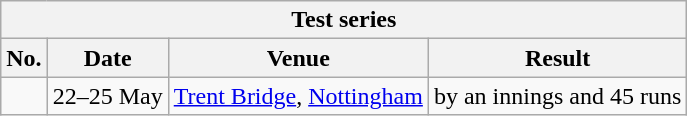<table class="wikitable">
<tr>
<th colspan="4">Test series</th>
</tr>
<tr>
<th>No.</th>
<th>Date</th>
<th>Venue</th>
<th>Result</th>
</tr>
<tr>
<td></td>
<td>22–25 May</td>
<td><a href='#'>Trent Bridge</a>, <a href='#'>Nottingham</a></td>
<td> by an innings and 45 runs</td>
</tr>
</table>
